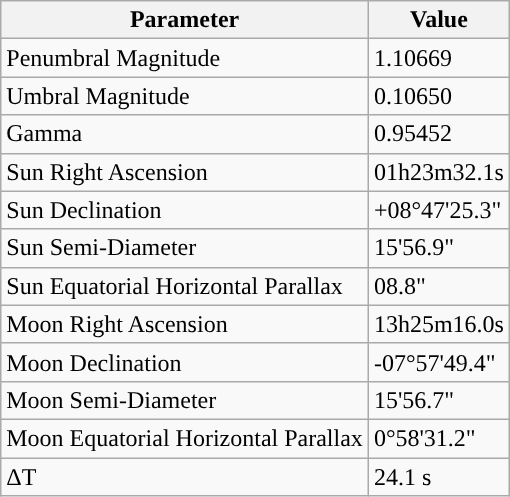<table class="wikitable">
<tr>
<th>Parameter</th>
<th>Value</th>
</tr>
<tr>
<td>Penumbral Magnitude</td>
<td>1.10669</td>
</tr>
<tr>
<td>Umbral Magnitude</td>
<td>0.10650</td>
</tr>
<tr>
<td>Gamma</td>
<td>0.95452</td>
</tr>
<tr>
<td>Sun Right Ascension</td>
<td>01h23m32.1s</td>
</tr>
<tr>
<td>Sun Declination</td>
<td>+08°47'25.3"</td>
</tr>
<tr>
<td>Sun Semi-Diameter</td>
<td>15'56.9"</td>
</tr>
<tr>
<td>Sun Equatorial Horizontal Parallax</td>
<td>08.8"</td>
</tr>
<tr>
<td>Moon Right Ascension</td>
<td>13h25m16.0s</td>
</tr>
<tr>
<td>Moon Declination</td>
<td>-07°57'49.4"</td>
</tr>
<tr>
<td>Moon Semi-Diameter</td>
<td>15'56.7"</td>
</tr>
<tr>
<td>Moon Equatorial Horizontal Parallax</td>
<td>0°58'31.2"</td>
</tr>
<tr>
<td>ΔT</td>
<td>24.1 s</td>
</tr>
</table>
